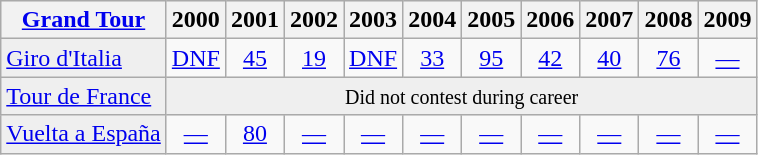<table class="wikitable">
<tr style="background:#EEE;">
<th><a href='#'>Grand Tour</a></th>
<th scope="col">2000</th>
<th scope="col">2001</th>
<th scope="col">2002</th>
<th scope="col">2003</th>
<th scope="col">2004</th>
<th scope="col">2005</th>
<th scope="col">2006</th>
<th scope="col">2007</th>
<th scope="col">2008</th>
<th scope="col">2009</th>
</tr>
<tr style="text-align:center;">
<td style="text-align:left; background:#EFEFEF;"> <a href='#'>Giro d'Italia</a></td>
<td><a href='#'>DNF</a></td>
<td><a href='#'>45</a></td>
<td><a href='#'>19</a></td>
<td><a href='#'>DNF</a></td>
<td><a href='#'>33</a></td>
<td><a href='#'>95</a></td>
<td><a href='#'>42</a></td>
<td><a href='#'>40</a></td>
<td><a href='#'>76</a></td>
<td><a href='#'>—</a></td>
</tr>
<tr style="text-align:center;">
<td style="text-align:left; background:#EFEFEF;"> <a href='#'>Tour de France</a></td>
<td style="text-align:center; background:#efefef;" colspan=10><small>Did not contest during career</small></td>
</tr>
<tr style="text-align:center;">
<td style="text-align:left; background:#EFEFEF;"> <a href='#'>Vuelta a España</a></td>
<td><a href='#'>—</a></td>
<td><a href='#'>80</a></td>
<td><a href='#'>—</a></td>
<td><a href='#'>—</a></td>
<td><a href='#'>—</a></td>
<td><a href='#'>—</a></td>
<td><a href='#'>—</a></td>
<td><a href='#'>—</a></td>
<td><a href='#'>—</a></td>
<td><a href='#'>—</a></td>
</tr>
</table>
